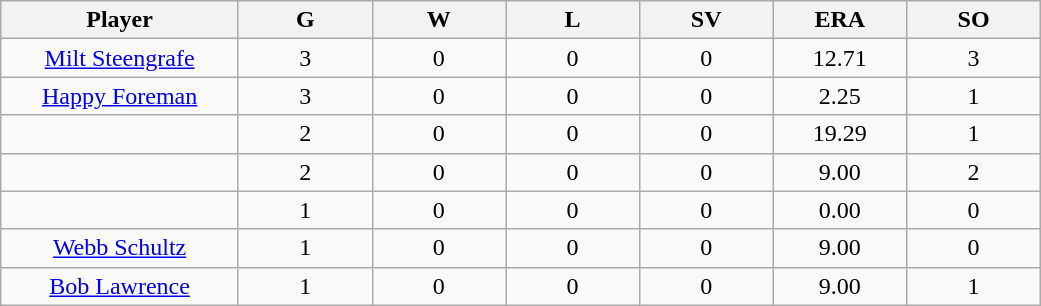<table class="wikitable sortable">
<tr>
<th bgcolor="#DDDDFF" width="16%">Player</th>
<th bgcolor="#DDDDFF" width="9%">G</th>
<th bgcolor="#DDDDFF" width="9%">W</th>
<th bgcolor="#DDDDFF" width="9%">L</th>
<th bgcolor="#DDDDFF" width="9%">SV</th>
<th bgcolor="#DDDDFF" width="9%">ERA</th>
<th bgcolor="#DDDDFF" width="9%">SO</th>
</tr>
<tr align="center">
<td><a href='#'>Milt Steengrafe</a></td>
<td>3</td>
<td>0</td>
<td>0</td>
<td>0</td>
<td>12.71</td>
<td>3</td>
</tr>
<tr align=center>
<td><a href='#'>Happy Foreman</a></td>
<td>3</td>
<td>0</td>
<td>0</td>
<td>0</td>
<td>2.25</td>
<td>1</td>
</tr>
<tr align=center>
<td></td>
<td>2</td>
<td>0</td>
<td>0</td>
<td>0</td>
<td>19.29</td>
<td>1</td>
</tr>
<tr align="center">
<td></td>
<td>2</td>
<td>0</td>
<td>0</td>
<td>0</td>
<td>9.00</td>
<td>2</td>
</tr>
<tr align="center">
<td></td>
<td>1</td>
<td>0</td>
<td>0</td>
<td>0</td>
<td>0.00</td>
<td>0</td>
</tr>
<tr align="center">
<td><a href='#'>Webb Schultz</a></td>
<td>1</td>
<td>0</td>
<td>0</td>
<td>0</td>
<td>9.00</td>
<td>0</td>
</tr>
<tr align=center>
<td><a href='#'>Bob Lawrence</a></td>
<td>1</td>
<td>0</td>
<td>0</td>
<td>0</td>
<td>9.00</td>
<td>1</td>
</tr>
</table>
